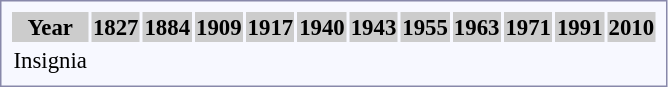<table style="border:1px solid #8888aa; background-color:#f7f8ff; padding:5px; font-size:95%; margin: 12px 12px 12px 0px; text-align:center;">
<tr bgcolor="#CCCCCC";>
<th>Year</th>
<th>1827</th>
<th>1884</th>
<th>1909</th>
<th>1917</th>
<th>1940</th>
<th>1943</th>
<th>1955</th>
<th>1963</th>
<th>1971</th>
<th>1991</th>
<th>2010</th>
</tr>
<tr>
<td>Insignia</td>
<td></td>
<td></td>
<td></td>
<td></td>
<td></td>
<td></td>
<td></td>
<td></td>
<td></td>
<td></td>
<td></td>
</tr>
</table>
